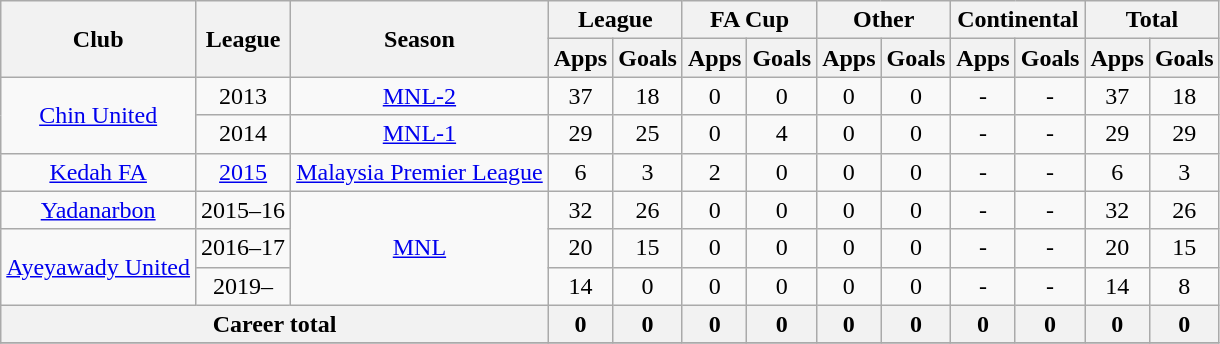<table class="wikitable" style="text-align:center">
<tr>
<th rowspan=2>Club</th>
<th rowspan=2>League</th>
<th rowspan=2>Season</th>
<th colspan=2>League</th>
<th colspan=2>FA Cup</th>
<th colspan=2>Other</th>
<th colspan=2>Continental</th>
<th colspan=2>Total</th>
</tr>
<tr>
<th>Apps</th>
<th>Goals</th>
<th>Apps</th>
<th>Goals</th>
<th>Apps</th>
<th>Goals</th>
<th>Apps</th>
<th>Goals</th>
<th>Apps</th>
<th>Goals</th>
</tr>
<tr>
<td rowspan=2><a href='#'>Chin United</a></td>
<td>2013</td>
<td><a href='#'>MNL-2</a></td>
<td>37</td>
<td>18</td>
<td>0</td>
<td>0</td>
<td>0</td>
<td>0</td>
<td>-</td>
<td>-</td>
<td>37</td>
<td>18</td>
</tr>
<tr>
<td>2014</td>
<td><a href='#'>MNL-1</a></td>
<td>29</td>
<td>25</td>
<td>0</td>
<td>4</td>
<td>0</td>
<td>0</td>
<td>-</td>
<td>-</td>
<td>29</td>
<td>29</td>
</tr>
<tr>
<td rowspan=1><a href='#'>Kedah FA</a></td>
<td><a href='#'>2015</a></td>
<td><a href='#'>Malaysia Premier League</a></td>
<td>6</td>
<td>3</td>
<td>2</td>
<td>0</td>
<td>0</td>
<td>0</td>
<td>-</td>
<td>-</td>
<td>6</td>
<td>3</td>
</tr>
<tr>
<td rowspan=1><a href='#'>Yadanarbon</a></td>
<td>2015–16</td>
<td rowspan=3><a href='#'>MNL</a></td>
<td>32</td>
<td>26</td>
<td>0</td>
<td>0</td>
<td>0</td>
<td>0</td>
<td>-</td>
<td>-</td>
<td>32</td>
<td>26</td>
</tr>
<tr>
<td rowspan=2><a href='#'>Ayeyawady United</a></td>
<td>2016–17</td>
<td>20</td>
<td>15</td>
<td>0</td>
<td>0</td>
<td>0</td>
<td>0</td>
<td>-</td>
<td>-</td>
<td>20</td>
<td>15</td>
</tr>
<tr>
<td>2019–</td>
<td>14</td>
<td>0</td>
<td>0</td>
<td>0</td>
<td>0</td>
<td>0</td>
<td>-</td>
<td>-</td>
<td>14</td>
<td>8</td>
</tr>
<tr>
<th colspan=3>Career total</th>
<th>0</th>
<th>0</th>
<th>0</th>
<th>0</th>
<th>0</th>
<th>0</th>
<th>0</th>
<th>0</th>
<th>0</th>
<th>0</th>
</tr>
<tr>
</tr>
</table>
